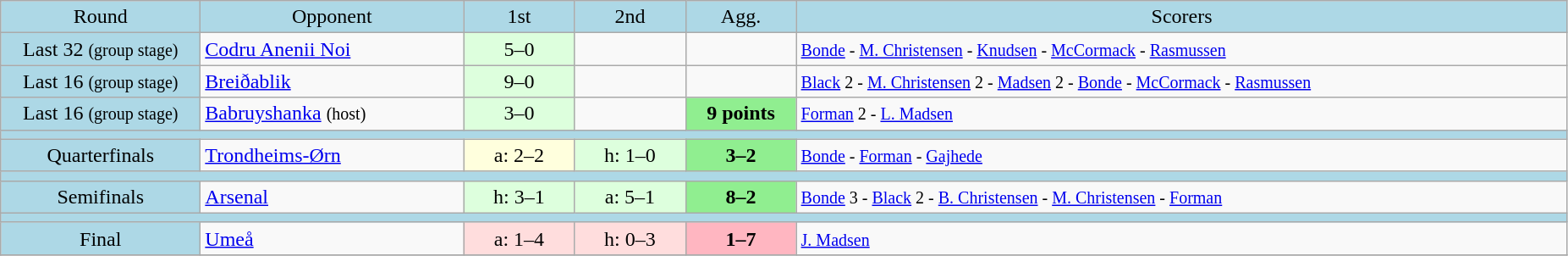<table class="wikitable" style="text-align:center">
<tr bgcolor=lightblue>
<td width=150px>Round</td>
<td width=200px>Opponent</td>
<td width=80px>1st</td>
<td width=80px>2nd</td>
<td width=80px>Agg.</td>
<td width=600px>Scorers</td>
</tr>
<tr>
<td bgcolor=lightblue>Last 32 <small>(group stage)</small></td>
<td align=left> <a href='#'>Codru Anenii Noi</a></td>
<td bgcolor="#ddffdd">5–0</td>
<td></td>
<td></td>
<td align=left><small><a href='#'>Bonde</a> - <a href='#'>M. Christensen</a> - <a href='#'>Knudsen</a> - <a href='#'>McCormack</a> - <a href='#'>Rasmussen</a></small></td>
</tr>
<tr>
<td bgcolor=lightblue>Last 16 <small>(group stage)</small></td>
<td align=left> <a href='#'>Breiðablik</a></td>
<td bgcolor="#ddffdd">9–0</td>
<td></td>
<td></td>
<td align=left><small><a href='#'>Black</a> 2 - <a href='#'>M. Christensen</a> 2 - <a href='#'>Madsen</a> 2 - <a href='#'>Bonde</a> - <a href='#'>McCormack</a> - <a href='#'>Rasmussen</a></small></td>
</tr>
<tr>
<td bgcolor=lightblue>Last 16 <small>(group stage)</small></td>
<td align=left> <a href='#'>Babruyshanka</a> <small>(host)</small></td>
<td bgcolor="#ddffdd">3–0</td>
<td></td>
<td bgcolor=lightgreen><strong>9 points</strong></td>
<td align=left><small><a href='#'>Forman</a> 2 - <a href='#'>L. Madsen</a></small></td>
</tr>
<tr bgcolor=lightblue>
<td colspan=6></td>
</tr>
<tr>
<td bgcolor=lightblue>Quarterfinals</td>
<td align=left> <a href='#'>Trondheims-Ørn</a></td>
<td bgcolor="#ffffdd">a: 2–2</td>
<td bgcolor="#ddffdd">h: 1–0</td>
<td bgcolor=lightgreen><strong>3–2</strong></td>
<td align=left><small><a href='#'>Bonde</a> - <a href='#'>Forman</a> - <a href='#'>Gajhede</a></small></td>
</tr>
<tr bgcolor=lightblue>
<td colspan=6></td>
</tr>
<tr>
<td bgcolor=lightblue>Semifinals</td>
<td align=left> <a href='#'>Arsenal</a></td>
<td bgcolor="#ddffdd">h: 3–1</td>
<td bgcolor="#ddffdd">a: 5–1</td>
<td bgcolor=lightgreen><strong>8–2</strong></td>
<td align=left><small><a href='#'>Bonde</a> 3 - <a href='#'>Black</a> 2 - <a href='#'>B. Christensen</a> - <a href='#'>M. Christensen</a> - <a href='#'>Forman</a></small></td>
</tr>
<tr bgcolor=lightblue>
<td colspan=6></td>
</tr>
<tr>
<td bgcolor=lightblue>Final</td>
<td align=left> <a href='#'>Umeå</a></td>
<td bgcolor="#ffdddd">a: 1–4</td>
<td bgcolor="#ffdddd">h: 0–3</td>
<td bgcolor=lightpink><strong>1–7</strong></td>
<td align=left><small><a href='#'>J. Madsen</a></small></td>
</tr>
<tr>
</tr>
</table>
